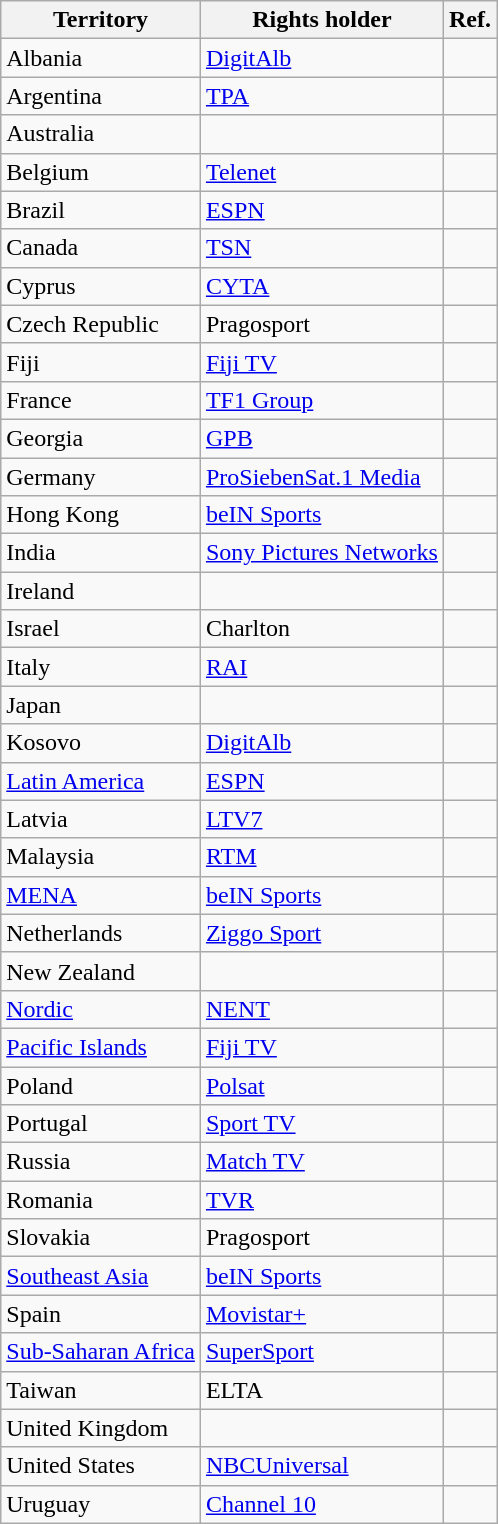<table class="wikitable">
<tr>
<th>Territory</th>
<th>Rights holder</th>
<th>Ref.</th>
</tr>
<tr>
<td>Albania</td>
<td><a href='#'>DigitAlb</a></td>
<td></td>
</tr>
<tr>
<td>Argentina</td>
<td><a href='#'>TPA</a></td>
<td></td>
</tr>
<tr>
<td>Australia</td>
<td></td>
<td></td>
</tr>
<tr>
<td>Belgium</td>
<td><a href='#'>Telenet</a></td>
<td></td>
</tr>
<tr>
<td>Brazil</td>
<td><a href='#'>ESPN</a></td>
<td></td>
</tr>
<tr>
<td>Canada</td>
<td><a href='#'>TSN</a></td>
<td></td>
</tr>
<tr>
<td>Cyprus</td>
<td><a href='#'>CYTA</a></td>
<td></td>
</tr>
<tr>
<td>Czech Republic</td>
<td>Pragosport</td>
<td></td>
</tr>
<tr>
<td>Fiji</td>
<td><a href='#'>Fiji TV</a></td>
<td></td>
</tr>
<tr>
<td>France</td>
<td><a href='#'>TF1 Group</a></td>
<td></td>
</tr>
<tr>
<td>Georgia</td>
<td><a href='#'>GPB</a></td>
<td></td>
</tr>
<tr>
<td>Germany</td>
<td><a href='#'>ProSiebenSat.1 Media</a></td>
<td></td>
</tr>
<tr>
<td>Hong Kong</td>
<td><a href='#'>beIN Sports</a></td>
<td></td>
</tr>
<tr>
<td>India</td>
<td><a href='#'>Sony Pictures Networks</a></td>
<td></td>
</tr>
<tr>
<td>Ireland</td>
<td></td>
<td></td>
</tr>
<tr>
<td>Israel</td>
<td>Charlton</td>
<td></td>
</tr>
<tr>
<td>Italy</td>
<td><a href='#'>RAI</a></td>
<td></td>
</tr>
<tr>
<td>Japan</td>
<td></td>
<td></td>
</tr>
<tr>
<td>Kosovo</td>
<td><a href='#'>DigitAlb</a></td>
<td></td>
</tr>
<tr>
<td><a href='#'>Latin America</a></td>
<td><a href='#'>ESPN</a></td>
<td></td>
</tr>
<tr>
<td>Latvia</td>
<td><a href='#'>LTV7</a></td>
<td></td>
</tr>
<tr>
<td>Malaysia</td>
<td><a href='#'>RTM</a></td>
<td></td>
</tr>
<tr>
<td><a href='#'>MENA</a></td>
<td><a href='#'>beIN Sports</a></td>
<td></td>
</tr>
<tr>
<td>Netherlands</td>
<td><a href='#'>Ziggo Sport</a></td>
<td></td>
</tr>
<tr>
<td>New Zealand</td>
<td></td>
<td></td>
</tr>
<tr>
<td><a href='#'>Nordic</a></td>
<td><a href='#'>NENT</a></td>
<td></td>
</tr>
<tr>
<td><a href='#'>Pacific Islands</a></td>
<td><a href='#'>Fiji TV</a></td>
<td></td>
</tr>
<tr>
<td>Poland</td>
<td><a href='#'>Polsat</a></td>
<td></td>
</tr>
<tr>
<td>Portugal</td>
<td><a href='#'>Sport TV</a></td>
<td></td>
</tr>
<tr>
<td>Russia</td>
<td><a href='#'>Match TV</a></td>
<td></td>
</tr>
<tr>
<td>Romania</td>
<td><a href='#'>TVR</a></td>
<td></td>
</tr>
<tr>
<td>Slovakia</td>
<td>Pragosport</td>
<td></td>
</tr>
<tr>
<td><a href='#'>Southeast Asia</a></td>
<td><a href='#'>beIN Sports</a></td>
<td></td>
</tr>
<tr>
<td>Spain</td>
<td><a href='#'>Movistar+</a></td>
<td></td>
</tr>
<tr>
<td><a href='#'>Sub-Saharan Africa</a></td>
<td><a href='#'>SuperSport</a></td>
<td></td>
</tr>
<tr>
<td>Taiwan</td>
<td>ELTA</td>
<td></td>
</tr>
<tr>
<td>United Kingdom</td>
<td></td>
<td></td>
</tr>
<tr>
<td>United States</td>
<td><a href='#'>NBCUniversal</a></td>
<td></td>
</tr>
<tr>
<td>Uruguay</td>
<td><a href='#'>Channel 10</a></td>
<td></td>
</tr>
</table>
